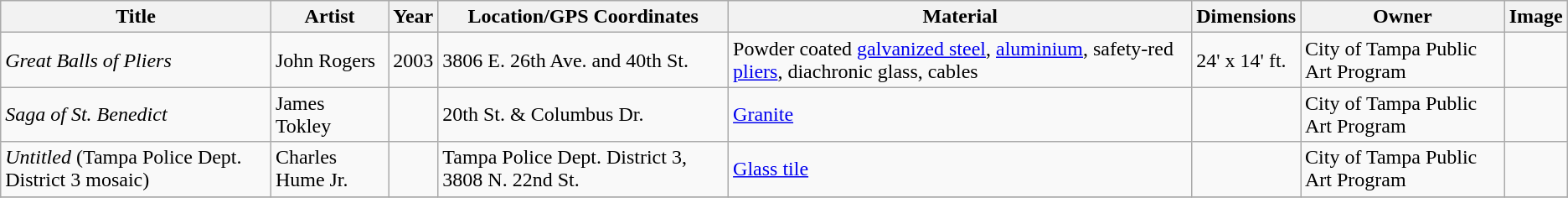<table class="wikitable sortable">
<tr>
<th>Title</th>
<th>Artist</th>
<th>Year</th>
<th>Location/GPS Coordinates</th>
<th>Material</th>
<th>Dimensions</th>
<th>Owner</th>
<th>Image</th>
</tr>
<tr>
<td><em>Great Balls of Pliers</em></td>
<td>John Rogers</td>
<td>2003</td>
<td>3806 E. 26th Ave. and 40th St.</td>
<td>Powder coated <a href='#'>galvanized steel</a>, <a href='#'>aluminium</a>, safety-red <a href='#'>pliers</a>, diachronic glass, cables</td>
<td>24' x 14' ft.</td>
<td>City of Tampa Public Art Program</td>
<td></td>
</tr>
<tr>
<td><em>Saga of St. Benedict</em></td>
<td>James Tokley</td>
<td></td>
<td>20th St. & Columbus Dr.</td>
<td><a href='#'>Granite</a></td>
<td></td>
<td>City of Tampa Public Art Program</td>
<td></td>
</tr>
<tr>
<td><em>Untitled</em> (Tampa Police Dept. District 3 mosaic)</td>
<td>Charles Hume Jr.</td>
<td></td>
<td>Tampa Police Dept. District 3, 3808 N. 22nd St.</td>
<td><a href='#'>Glass tile</a></td>
<td></td>
<td>City of Tampa Public Art Program</td>
<td></td>
</tr>
<tr>
</tr>
</table>
